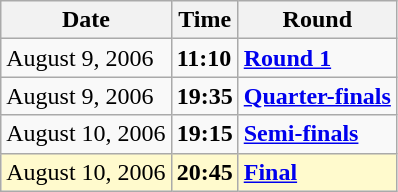<table class="wikitable">
<tr>
<th>Date</th>
<th>Time</th>
<th>Round</th>
</tr>
<tr>
<td>August 9, 2006</td>
<td><strong>11:10</strong></td>
<td><strong><a href='#'>Round 1</a></strong></td>
</tr>
<tr>
<td>August 9, 2006</td>
<td><strong>19:35</strong></td>
<td><strong><a href='#'>Quarter-finals</a></strong></td>
</tr>
<tr>
<td>August 10, 2006</td>
<td><strong>19:15</strong></td>
<td><strong><a href='#'>Semi-finals</a></strong></td>
</tr>
<tr style=background:lemonchiffon>
<td>August 10, 2006</td>
<td><strong>20:45</strong></td>
<td><strong><a href='#'>Final</a></strong></td>
</tr>
</table>
